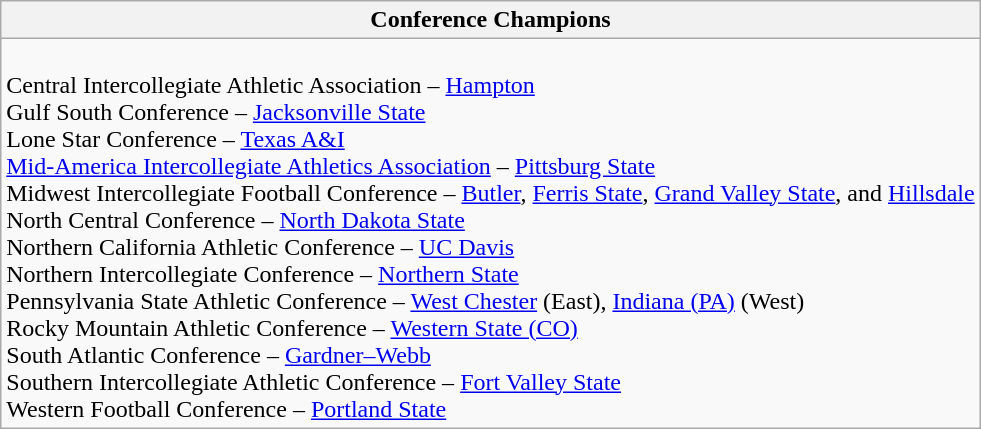<table class="wikitable">
<tr>
<th>Conference Champions</th>
</tr>
<tr>
<td><br>Central Intercollegiate Athletic Association – <a href='#'>Hampton</a><br>
Gulf South Conference – <a href='#'>Jacksonville State</a><br>
Lone Star Conference – <a href='#'>Texas A&I</a><br>
<a href='#'>Mid-America Intercollegiate Athletics Association</a> – <a href='#'>Pittsburg State</a><br>
Midwest Intercollegiate Football Conference – <a href='#'>Butler</a>, <a href='#'>Ferris State</a>, <a href='#'>Grand Valley State</a>, and <a href='#'>Hillsdale</a><br>
North Central Conference – <a href='#'>North Dakota State</a><br>
Northern California Athletic Conference – <a href='#'>UC Davis</a><br>
Northern Intercollegiate Conference – <a href='#'>Northern State</a><br>
Pennsylvania State Athletic Conference – <a href='#'>West Chester</a> (East), <a href='#'>Indiana (PA)</a> (West)<br>
Rocky Mountain Athletic Conference – <a href='#'>Western State (CO)</a><br>
South Atlantic Conference – <a href='#'>Gardner–Webb</a><br>
Southern Intercollegiate Athletic Conference – <a href='#'>Fort Valley State</a><br>
Western Football Conference – <a href='#'>Portland State</a></td>
</tr>
</table>
